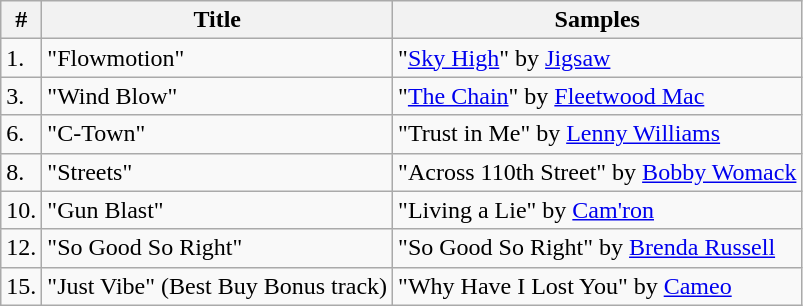<table class="wikitable">
<tr>
<th align="center">#</th>
<th align="center">Title</th>
<th align="center">Samples</th>
</tr>
<tr>
<td>1.</td>
<td>"Flowmotion"</td>
<td>"<a href='#'>Sky High</a>" by <a href='#'>Jigsaw</a></td>
</tr>
<tr>
<td>3.</td>
<td>"Wind Blow"</td>
<td>"<a href='#'>The Chain</a>" by <a href='#'>Fleetwood Mac</a></td>
</tr>
<tr>
<td>6.</td>
<td>"C-Town"</td>
<td>"Trust in Me" by <a href='#'>Lenny Williams</a></td>
</tr>
<tr>
<td>8.</td>
<td>"Streets"</td>
<td>"Across 110th Street" by <a href='#'>Bobby Womack</a></td>
</tr>
<tr>
<td>10.</td>
<td>"Gun Blast"</td>
<td>"Living a Lie" by <a href='#'>Cam'ron</a></td>
</tr>
<tr>
<td>12.</td>
<td>"So Good So Right"</td>
<td>"So Good So Right" by <a href='#'>Brenda Russell</a></td>
</tr>
<tr>
<td>15.</td>
<td>"Just Vibe" (Best Buy Bonus track)</td>
<td>"Why Have I Lost You" by <a href='#'>Cameo</a></td>
</tr>
</table>
